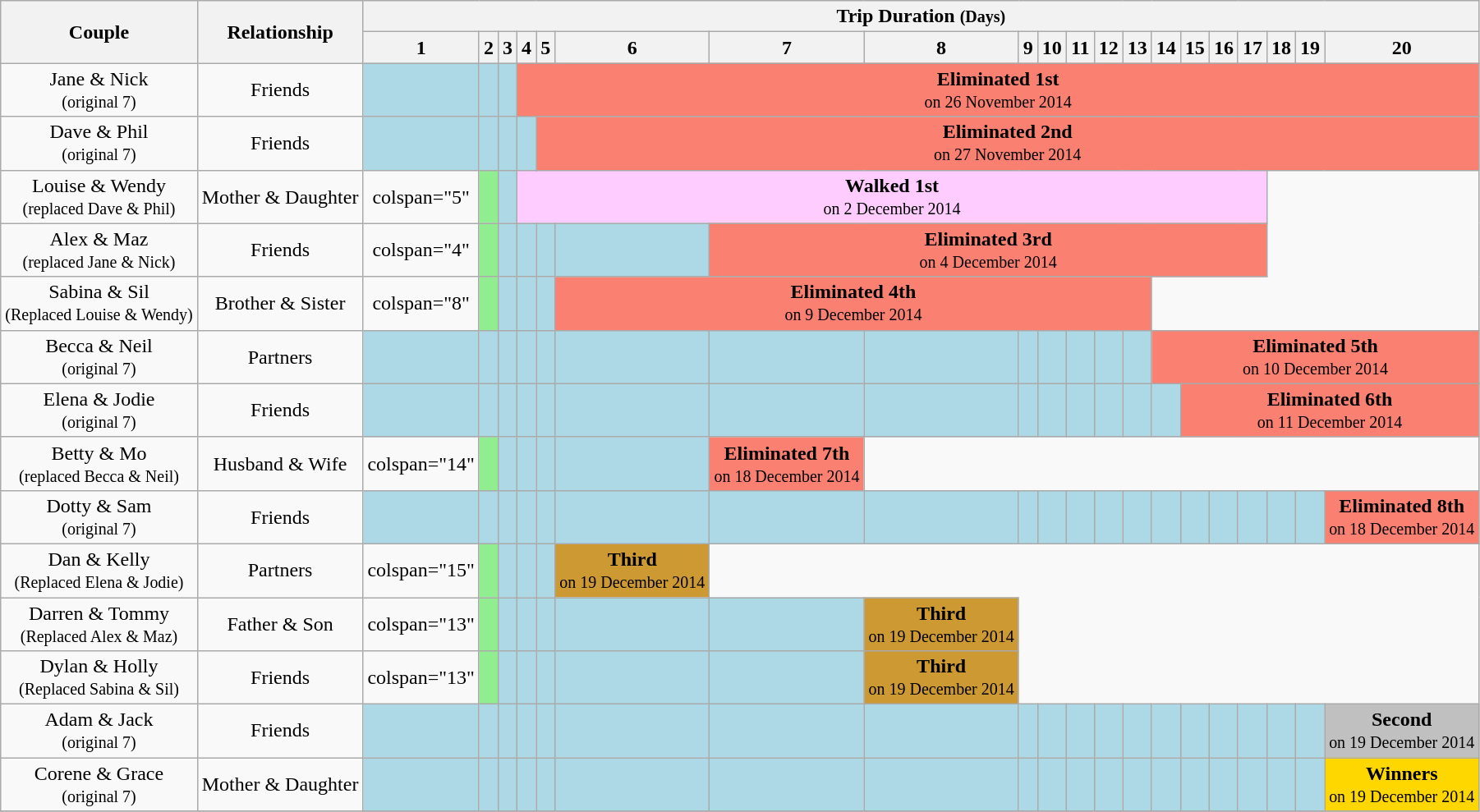<table class="wikitable" style="text-align:center;">
<tr>
<th rowspan="2">Couple</th>
<th rowspan="2">Relationship</th>
<th colspan="20">Trip Duration <small>(Days)</small></th>
</tr>
<tr>
<th>1</th>
<th>2</th>
<th>3</th>
<th>4</th>
<th>5</th>
<th>6</th>
<th>7</th>
<th>8</th>
<th>9</th>
<th>10</th>
<th>11</th>
<th>12</th>
<th>13</th>
<th>14</th>
<th>15</th>
<th>16</th>
<th>17</th>
<th>18</th>
<th>19</th>
<th>20</th>
</tr>
<tr>
<td>Jane & Nick <br><small>(original 7)</small></td>
<td>Friends</td>
<td style="background:lightblue;"></td>
<td style="background:lightblue;"></td>
<td style="background:lightblue;"></td>
<td colspan="17" style="background:#fa8072;"><strong>Eliminated 1st</strong><br><small>on 26 November 2014</small></td>
</tr>
<tr>
<td>Dave & Phil<br><small>(original 7)</small></td>
<td>Friends</td>
<td style="background:lightblue;"></td>
<td style="background:lightblue;"></td>
<td style="background:lightblue;"></td>
<td style="background:lightblue;"></td>
<td colspan="16" style="background:#fa8072;"><strong>Eliminated 2nd</strong><br><small>on 27 November 2014</small></td>
</tr>
<tr>
<td>Louise & Wendy<br><small>(replaced Dave & Phil)</small></td>
<td>Mother & Daughter</td>
<td>colspan="5" </td>
<td style="background:lightgreen;"></td>
<td style="background:lightblue;"></td>
<td colspan="14" style="background:#ffccff;"><strong>Walked 1st</strong><br><small>on 2 December 2014</small></td>
</tr>
<tr>
<td>Alex & Maz<br><small>(replaced Jane & Nick)</small></td>
<td>Friends</td>
<td>colspan="4" </td>
<td style="background:lightgreen;"></td>
<td style="background:lightblue;"></td>
<td style="background:lightblue;"></td>
<td style="background:lightblue;"></td>
<td style="background:lightblue;"></td>
<td colspan="11" style="background:#fa8072;"><strong>Eliminated 3rd</strong><br><small>on 4 December 2014</small></td>
</tr>
<tr>
<td>Sabina & Sil<br><small>(Replaced Louise & Wendy)</small></td>
<td>Brother & Sister</td>
<td>colspan="8" </td>
<td style="background:lightgreen;"></td>
<td style="background:lightblue;"></td>
<td style="background:lightblue;"></td>
<td style="background:lightblue;"></td>
<td colspan="8" style="background:#fa8072;"><strong>Eliminated 4th</strong><br><small>on 9 December 2014</small></td>
</tr>
<tr>
<td>Becca & Neil<br><small>(original 7)</small></td>
<td>Partners</td>
<td style="background:lightblue;"></td>
<td style="background:lightblue;"></td>
<td style="background:lightblue;"></td>
<td style="background:lightblue;"></td>
<td style="background:lightblue;"></td>
<td style="background:lightblue;"></td>
<td style="background:lightblue;"></td>
<td style="background:lightblue;"></td>
<td style="background:lightblue;"></td>
<td style="background:lightblue;"></td>
<td style="background:lightblue;"></td>
<td style="background:lightblue;"></td>
<td style="background:lightblue;"></td>
<td colspan="7" style="background:#fa8072;"><strong>Eliminated 5th</strong><br><small>on 10 December 2014</small></td>
</tr>
<tr>
<td>Elena & Jodie<br><small>(original 7)</small></td>
<td>Friends</td>
<td style="background:lightblue;"></td>
<td style="background:lightblue;"></td>
<td style="background:lightblue;"></td>
<td style="background:lightblue;"></td>
<td style="background:lightblue;"></td>
<td style="background:lightblue;"></td>
<td style="background:lightblue;"></td>
<td style="background:lightblue;"></td>
<td style="background:lightblue;"></td>
<td style="background:lightblue;"></td>
<td style="background:lightblue;"></td>
<td style="background:lightblue;"></td>
<td style="background:lightblue;"></td>
<td style="background:lightblue;"></td>
<td colspan="6" style="background:#fa8072;"><strong>Eliminated 6th</strong><br><small>on 11 December 2014</small></td>
</tr>
<tr>
<td>Betty & Mo<br><small>(replaced Becca & Neil)</small></td>
<td>Husband & Wife</td>
<td>colspan="14" </td>
<td style="background:lightgreen;"></td>
<td style="background:lightblue;"></td>
<td style="background:lightblue;"></td>
<td style="background:lightblue;"></td>
<td style="background:lightblue;"></td>
<td colspan="1" style="background:#fa8072;"><strong>Eliminated 7th</strong><br><small>on 18 December 2014</small></td>
</tr>
<tr>
<td>Dotty & Sam<br><small>(original 7)</small></td>
<td>Friends</td>
<td style="background:lightblue;"></td>
<td style="background:lightblue;"></td>
<td style="background:lightblue;"></td>
<td style="background:lightblue;"></td>
<td style="background:lightblue;"></td>
<td style="background:lightblue;"></td>
<td style="background:lightblue;"></td>
<td style="background:lightblue;"></td>
<td style="background:lightblue;"></td>
<td style="background:lightblue;"></td>
<td style="background:lightblue;"></td>
<td style="background:lightblue;"></td>
<td style="background:lightblue;"></td>
<td style="background:lightblue;"></td>
<td style="background:lightblue;"></td>
<td style="background:lightblue;"></td>
<td style="background:lightblue;"></td>
<td style="background:lightblue;"></td>
<td style="background:lightblue;"></td>
<td colspan="1" style="background:#fa8072;"><strong>Eliminated 8th</strong><br><small>on 18 December 2014</small></td>
</tr>
<tr>
<td>Dan & Kelly<br><small>(Replaced Elena & Jodie)</small></td>
<td>Partners</td>
<td>colspan="15" </td>
<td style="background:lightgreen;"></td>
<td style="background:lightblue;"></td>
<td style="background:lightblue;"></td>
<td style="background:lightblue;"></td>
<td style="background:#cc9933;"><strong>Third</strong><br><small>on 19 December 2014</small></td>
</tr>
<tr>
<td>Darren & Tommy<br><small>(Replaced Alex & Maz)</small></td>
<td>Father & Son</td>
<td>colspan="13" </td>
<td style="background:lightgreen;"></td>
<td style="background:lightblue;"></td>
<td style="background:lightblue;"></td>
<td style="background:lightblue;"></td>
<td style="background:lightblue;"></td>
<td style="background:lightblue;"></td>
<td style="background:#cc9933;"><strong>Third</strong><br><small>on 19 December 2014</small></td>
</tr>
<tr>
<td>Dylan & Holly<br><small>(Replaced Sabina & Sil)</small></td>
<td>Friends</td>
<td>colspan="13" </td>
<td style="background:lightgreen;"></td>
<td style="background:lightblue;"></td>
<td style="background:lightblue;"></td>
<td style="background:lightblue;"></td>
<td style="background:lightblue;"></td>
<td style="background:lightblue;"></td>
<td style="background:#cc9933;"><strong>Third</strong><br><small>on 19 December 2014</small></td>
</tr>
<tr>
<td>Adam & Jack<br><small>(original 7)</small></td>
<td>Friends</td>
<td style="background:lightblue;"></td>
<td style="background:lightblue;"></td>
<td style="background:lightblue;"></td>
<td style="background:lightblue;"></td>
<td style="background:lightblue;"></td>
<td style="background:lightblue;"></td>
<td style="background:lightblue;"></td>
<td style="background:lightblue;"></td>
<td style="background:lightblue;"></td>
<td style="background:lightblue;"></td>
<td style="background:lightblue;"></td>
<td style="background:lightblue;"></td>
<td style="background:lightblue;"></td>
<td style="background:lightblue;"></td>
<td style="background:lightblue;"></td>
<td style="background:lightblue;"></td>
<td style="background:lightblue;"></td>
<td style="background:lightblue;"></td>
<td style="background:lightblue;"></td>
<td style="background:silver;"><strong>Second</strong><br><small>on 19 December 2014</small></td>
</tr>
<tr>
<td>Corene & Grace<br><small>(original 7)</small></td>
<td>Mother & Daughter</td>
<td style="background:lightblue;"></td>
<td style="background:lightblue;"></td>
<td style="background:lightblue;"></td>
<td style="background:lightblue;"></td>
<td style="background:lightblue;"></td>
<td style="background:lightblue;"></td>
<td style="background:lightblue;"></td>
<td style="background:lightblue;"></td>
<td style="background:lightblue;"></td>
<td style="background:lightblue;"></td>
<td style="background:lightblue;"></td>
<td style="background:lightblue;"></td>
<td style="background:lightblue;"></td>
<td style="background:lightblue;"></td>
<td style="background:lightblue;"></td>
<td style="background:lightblue;"></td>
<td style="background:lightblue;"></td>
<td style="background:lightblue;"></td>
<td style="background:lightblue;"></td>
<td style="background:gold;"><strong>Winners</strong><br><small>on 19 December 2014</small></td>
</tr>
<tr>
</tr>
</table>
